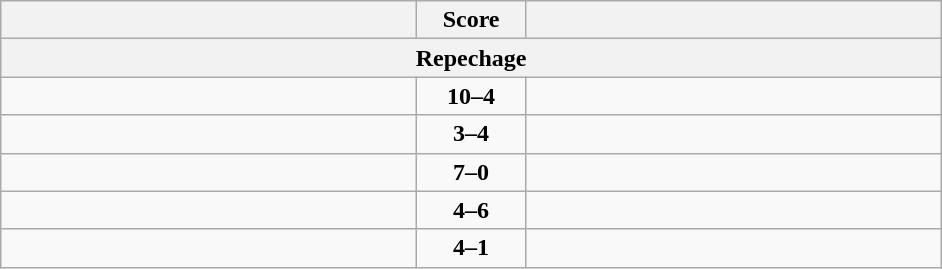<table class="wikitable" style="text-align: left;">
<tr>
<th align="right" width="270"></th>
<th width="65">Score</th>
<th align="left" width="270"></th>
</tr>
<tr>
<th colspan="3">Repechage</th>
</tr>
<tr>
<td><strong></strong></td>
<td align=center><strong>10–4</strong></td>
<td></td>
</tr>
<tr>
<td></td>
<td align=center><strong>3–4</strong></td>
<td><strong></strong></td>
</tr>
<tr>
<td><strong></strong></td>
<td align=center><strong>7–0</strong></td>
<td></td>
</tr>
<tr>
<td></td>
<td align=center><strong>4–6</strong></td>
<td><strong></strong></td>
</tr>
<tr>
<td><strong></strong></td>
<td align=center><strong>4–1</strong></td>
<td></td>
</tr>
</table>
